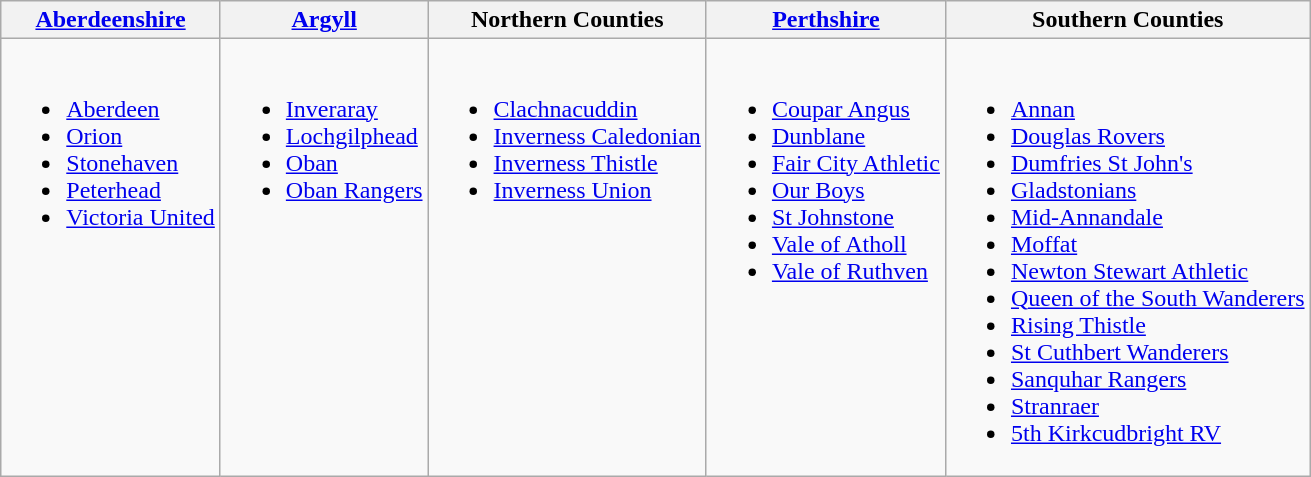<table class="wikitable" style="text-align:left">
<tr>
<th scope="col"><a href='#'>Aberdeenshire</a></th>
<th scope="col"><a href='#'>Argyll</a></th>
<th scope="col">Northern Counties</th>
<th scope="col"><a href='#'>Perthshire</a></th>
<th scope="col">Southern Counties</th>
</tr>
<tr>
<td valign=top><br><ul><li><a href='#'>Aberdeen</a></li><li><a href='#'>Orion</a></li><li><a href='#'>Stonehaven</a></li><li><a href='#'>Peterhead</a></li><li><a href='#'>Victoria United</a></li></ul></td>
<td valign=top><br><ul><li><a href='#'>Inveraray</a></li><li><a href='#'>Lochgilphead</a></li><li><a href='#'>Oban</a></li><li><a href='#'>Oban Rangers</a></li></ul></td>
<td valign=top><br><ul><li><a href='#'>Clachnacuddin</a></li><li><a href='#'>Inverness Caledonian</a></li><li><a href='#'>Inverness Thistle</a></li><li><a href='#'>Inverness Union</a></li></ul></td>
<td valign=top><br><ul><li><a href='#'>Coupar Angus</a></li><li><a href='#'>Dunblane</a></li><li><a href='#'>Fair City Athletic</a></li><li><a href='#'>Our Boys</a></li><li><a href='#'>St Johnstone</a></li><li><a href='#'>Vale of Atholl</a></li><li><a href='#'>Vale of Ruthven</a></li></ul></td>
<td valign=top><br><ul><li><a href='#'>Annan</a></li><li><a href='#'>Douglas Rovers</a></li><li><a href='#'>Dumfries St John's</a></li><li><a href='#'>Gladstonians</a></li><li><a href='#'>Mid-Annandale</a></li><li><a href='#'>Moffat</a></li><li><a href='#'>Newton Stewart Athletic</a></li><li><a href='#'>Queen of the South Wanderers</a></li><li><a href='#'>Rising Thistle</a></li><li><a href='#'>St Cuthbert Wanderers</a></li><li><a href='#'>Sanquhar Rangers</a></li><li><a href='#'>Stranraer</a></li><li><a href='#'>5th Kirkcudbright RV</a></li></ul></td>
</tr>
</table>
